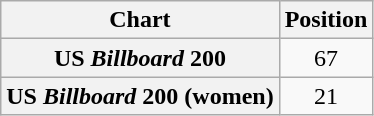<table class="wikitable sortable plainrowheaders" style="text-align:center">
<tr>
<th scope="col">Chart</th>
<th scope="col">Position</th>
</tr>
<tr>
<th scope="row">US <em>Billboard</em> 200</th>
<td>67</td>
</tr>
<tr>
<th scope="row">US <em>Billboard</em> 200 (women)</th>
<td>21</td>
</tr>
</table>
